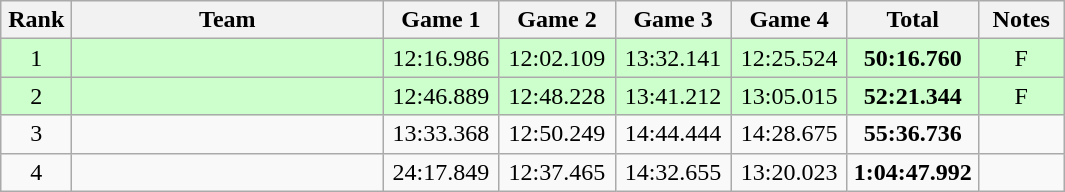<table class=wikitable style="text-align:center">
<tr>
<th width=40>Rank</th>
<th width=200>Team</th>
<th width=70>Game 1</th>
<th width=70>Game 2</th>
<th width=70>Game 3</th>
<th width=70>Game 4</th>
<th width=80>Total</th>
<th width=50>Notes</th>
</tr>
<tr bgcolor="#ccffcc">
<td>1</td>
<td align=left></td>
<td>12:16.986</td>
<td>12:02.109</td>
<td>13:32.141</td>
<td>12:25.524</td>
<td><strong>50:16.760</strong></td>
<td>F</td>
</tr>
<tr bgcolor="#ccffcc">
<td>2</td>
<td align=left></td>
<td>12:46.889</td>
<td>12:48.228</td>
<td>13:41.212</td>
<td>13:05.015</td>
<td><strong>52:21.344</strong></td>
<td>F</td>
</tr>
<tr>
<td>3</td>
<td align=left></td>
<td>13:33.368</td>
<td>12:50.249</td>
<td>14:44.444</td>
<td>14:28.675</td>
<td><strong>55:36.736</strong></td>
<td></td>
</tr>
<tr>
<td>4</td>
<td align=left></td>
<td>24:17.849</td>
<td>12:37.465</td>
<td>14:32.655</td>
<td>13:20.023</td>
<td><strong>1:04:47.992</strong></td>
<td></td>
</tr>
</table>
